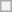<table class="wikitable" style="text-align:center">
<tr>
<th rowspan="8" colspan="2"></th>
</tr>
</table>
